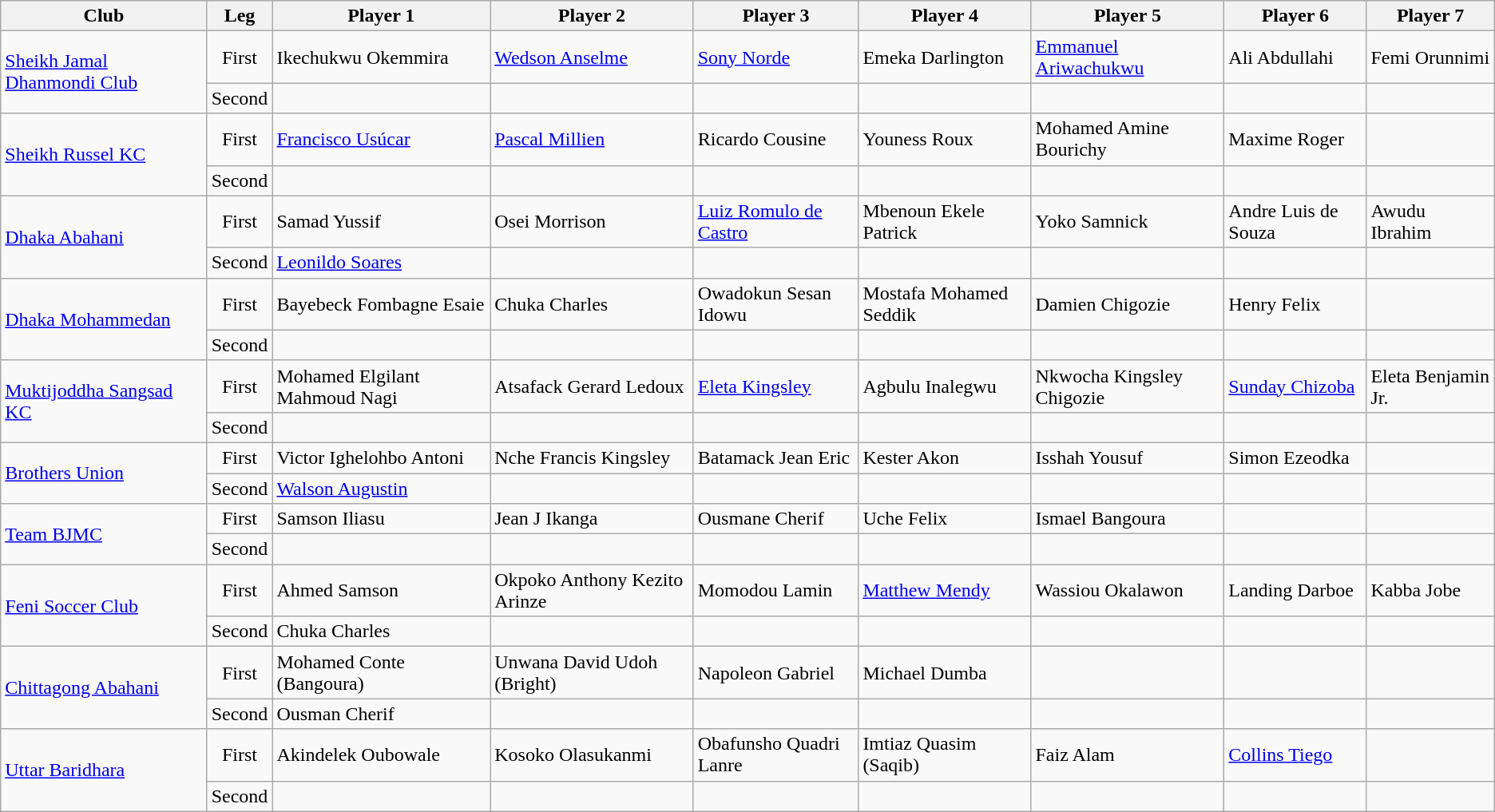<table class="wikitable" style="font-size:100%;">
<tr>
<th>Club</th>
<th>Leg</th>
<th>Player 1</th>
<th>Player 2</th>
<th>Player 3</th>
<th>Player 4</th>
<th>Player 5</th>
<th>Player 6</th>
<th>Player 7</th>
</tr>
<tr>
<td rowspan="2"><a href='#'>Sheikh Jamal Dhanmondi Club</a></td>
<td align="center">First</td>
<td> Ikechukwu Okemmira</td>
<td> <a href='#'>Wedson Anselme</a></td>
<td> <a href='#'>Sony Norde</a></td>
<td> Emeka Darlington</td>
<td> <a href='#'>Emmanuel Ariwachukwu</a></td>
<td> Ali Abdullahi</td>
<td> Femi Orunnimi</td>
</tr>
<tr>
<td align="center">Second</td>
<td></td>
<td></td>
<td></td>
<td></td>
<td></td>
<td></td>
<td></td>
</tr>
<tr>
<td rowspan="2"><a href='#'>Sheikh Russel KC</a></td>
<td align="center">First</td>
<td> <a href='#'>Francisco Usúcar</a></td>
<td> <a href='#'>Pascal Millien</a></td>
<td> Ricardo Cousine</td>
<td> Youness Roux</td>
<td> Mohamed Amine Bourichy</td>
<td> Maxime Roger</td>
<td></td>
</tr>
<tr>
<td align="center">Second</td>
<td></td>
<td></td>
<td></td>
<td></td>
<td></td>
<td></td>
<td></td>
</tr>
<tr>
<td rowspan="2"><a href='#'>Dhaka Abahani</a></td>
<td align="center">First</td>
<td> Samad Yussif</td>
<td> Osei Morrison</td>
<td> <a href='#'>Luiz Romulo de Castro</a></td>
<td> Mbenoun Ekele Patrick</td>
<td> Yoko Samnick</td>
<td> Andre Luis de Souza</td>
<td> Awudu Ibrahim</td>
</tr>
<tr>
<td align="center">Second</td>
<td> <a href='#'>Leonildo Soares</a></td>
<td></td>
<td></td>
<td></td>
<td></td>
<td></td>
<td></td>
</tr>
<tr>
<td rowspan="2"><a href='#'>Dhaka Mohammedan</a></td>
<td align="center">First</td>
<td> Bayebeck Fombagne Esaie</td>
<td> Chuka Charles</td>
<td> Owadokun Sesan Idowu</td>
<td> Mostafa Mohamed Seddik</td>
<td> Damien Chigozie</td>
<td> Henry Felix</td>
<td></td>
</tr>
<tr>
<td align="center">Second</td>
<td></td>
<td></td>
<td></td>
<td></td>
<td></td>
<td></td>
<td></td>
</tr>
<tr>
<td rowspan="2"><a href='#'>Muktijoddha Sangsad KC</a></td>
<td align="center">First</td>
<td> Mohamed Elgilant Mahmoud Nagi</td>
<td> Atsafack Gerard Ledoux</td>
<td> <a href='#'>Eleta Kingsley</a></td>
<td> Agbulu Inalegwu</td>
<td> Nkwocha Kingsley Chigozie</td>
<td><a href='#'>Sunday Chizoba</a></td>
<td> Eleta Benjamin Jr.</td>
</tr>
<tr>
<td align="center">Second</td>
<td></td>
<td></td>
<td></td>
<td></td>
<td></td>
<td></td>
<td></td>
</tr>
<tr>
<td rowspan="2"><a href='#'>Brothers Union</a></td>
<td align="center">First</td>
<td> Victor Ighelohbo Antoni</td>
<td> Nche Francis Kingsley</td>
<td> Batamack Jean Eric</td>
<td> Kester Akon</td>
<td> Isshah Yousuf</td>
<td> Simon Ezeodka</td>
<td></td>
</tr>
<tr>
<td align="center">Second</td>
<td> <a href='#'>Walson Augustin</a></td>
<td></td>
<td></td>
<td></td>
<td></td>
<td></td>
<td></td>
</tr>
<tr>
<td rowspan="2"><a href='#'>Team BJMC</a></td>
<td align="center">First</td>
<td> Samson Iliasu</td>
<td> Jean J Ikanga</td>
<td> Ousmane Cherif</td>
<td> Uche Felix</td>
<td> Ismael Bangoura</td>
<td></td>
<td></td>
</tr>
<tr>
<td align="center">Second</td>
<td></td>
<td></td>
<td></td>
<td></td>
<td></td>
<td></td>
<td></td>
</tr>
<tr>
<td rowspan="2"><a href='#'>Feni Soccer Club</a></td>
<td align="center">First</td>
<td> Ahmed Samson</td>
<td> Okpoko Anthony Kezito Arinze</td>
<td> Momodou Lamin</td>
<td> <a href='#'>Matthew Mendy</a></td>
<td> Wassiou Okalawon</td>
<td> Landing Darboe</td>
<td> Kabba Jobe</td>
</tr>
<tr>
<td align="center">Second</td>
<td>Chuka Charles</td>
<td></td>
<td></td>
<td></td>
<td></td>
<td></td>
<td></td>
</tr>
<tr>
<td rowspan="2"><a href='#'>Chittagong Abahani</a></td>
<td align="center">First</td>
<td> Mohamed Conte (Bangoura)</td>
<td> Unwana David Udoh (Bright)</td>
<td> Napoleon Gabriel</td>
<td> Michael Dumba</td>
<td></td>
<td></td>
<td></td>
</tr>
<tr>
<td align="center">Second</td>
<td> Ousman Cherif</td>
<td></td>
<td></td>
<td></td>
<td></td>
<td></td>
<td></td>
</tr>
<tr>
<td rowspan="2"><a href='#'>Uttar Baridhara</a></td>
<td align="center">First</td>
<td> Akindelek Oubowale</td>
<td> Kosoko Olasukanmi</td>
<td> Obafunsho Quadri Lanre</td>
<td> Imtiaz Quasim (Saqib)</td>
<td> Faiz Alam</td>
<td> <a href='#'>Collins Tiego</a></td>
<td></td>
</tr>
<tr>
<td align="center">Second</td>
<td></td>
<td></td>
<td></td>
<td></td>
<td></td>
<td></td>
<td></td>
</tr>
</table>
